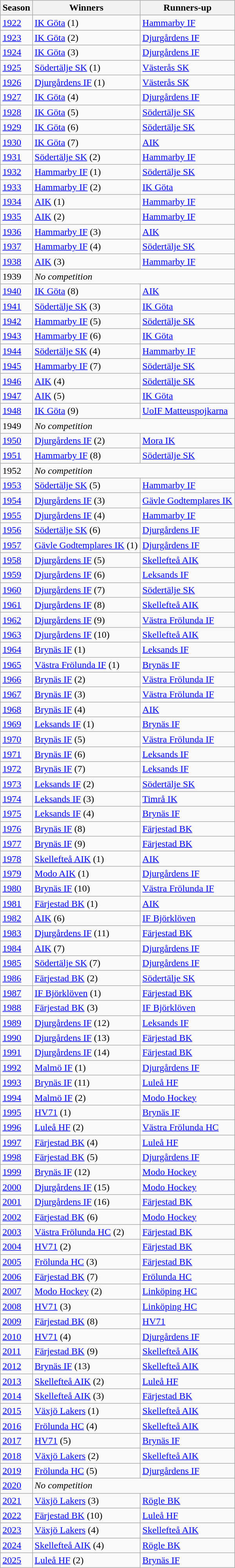<table class="wikitable sortable" style="width:400px;">
<tr>
<th>Season</th>
<th>Winners</th>
<th>Runners-up</th>
</tr>
<tr>
<td><a href='#'>1922</a></td>
<td><a href='#'>IK Göta</a> (1)</td>
<td><a href='#'>Hammarby IF</a></td>
</tr>
<tr>
<td><a href='#'>1923</a></td>
<td><a href='#'>IK Göta</a> (2)</td>
<td><a href='#'>Djurgårdens IF</a></td>
</tr>
<tr>
<td><a href='#'>1924</a></td>
<td><a href='#'>IK Göta</a> (3)</td>
<td><a href='#'>Djurgårdens IF</a></td>
</tr>
<tr>
<td><a href='#'>1925</a></td>
<td><a href='#'>Södertälje SK</a> (1)</td>
<td><a href='#'>Västerås SK</a></td>
</tr>
<tr>
<td><a href='#'>1926</a></td>
<td><a href='#'>Djurgårdens IF</a> (1)</td>
<td><a href='#'>Västerås SK</a></td>
</tr>
<tr>
<td><a href='#'>1927</a></td>
<td><a href='#'>IK Göta</a> (4)</td>
<td><a href='#'>Djurgårdens IF</a></td>
</tr>
<tr>
<td><a href='#'>1928</a></td>
<td><a href='#'>IK Göta</a> (5)</td>
<td><a href='#'>Södertälje SK</a></td>
</tr>
<tr>
<td><a href='#'>1929</a></td>
<td><a href='#'>IK Göta</a> (6)</td>
<td><a href='#'>Södertälje SK</a></td>
</tr>
<tr>
<td><a href='#'>1930</a></td>
<td><a href='#'>IK Göta</a> (7)</td>
<td><a href='#'>AIK</a></td>
</tr>
<tr>
<td><a href='#'>1931</a></td>
<td><a href='#'>Södertälje SK</a> (2)</td>
<td><a href='#'>Hammarby IF</a></td>
</tr>
<tr>
<td><a href='#'>1932</a></td>
<td><a href='#'>Hammarby IF</a> (1)</td>
<td><a href='#'>Södertälje SK</a></td>
</tr>
<tr>
<td><a href='#'>1933</a></td>
<td><a href='#'>Hammarby IF</a> (2)</td>
<td><a href='#'>IK Göta</a></td>
</tr>
<tr>
<td><a href='#'>1934</a></td>
<td><a href='#'>AIK</a> (1)</td>
<td><a href='#'>Hammarby IF</a></td>
</tr>
<tr>
<td><a href='#'>1935</a></td>
<td><a href='#'>AIK</a> (2)</td>
<td><a href='#'>Hammarby IF</a></td>
</tr>
<tr>
<td><a href='#'>1936</a></td>
<td><a href='#'>Hammarby IF</a> (3)</td>
<td><a href='#'>AIK</a></td>
</tr>
<tr>
<td><a href='#'>1937</a></td>
<td><a href='#'>Hammarby IF</a> (4)</td>
<td><a href='#'>Södertälje SK</a></td>
</tr>
<tr>
<td><a href='#'>1938</a></td>
<td><a href='#'>AIK</a> (3)</td>
<td><a href='#'>Hammarby IF</a></td>
</tr>
<tr>
<td>1939</td>
<td colspan=2><em>No competition</em></td>
</tr>
<tr>
<td><a href='#'>1940</a></td>
<td><a href='#'>IK Göta</a> (8)</td>
<td><a href='#'>AIK</a></td>
</tr>
<tr>
<td><a href='#'>1941</a></td>
<td><a href='#'>Södertälje SK</a> (3)</td>
<td><a href='#'>IK Göta</a></td>
</tr>
<tr>
<td><a href='#'>1942</a></td>
<td><a href='#'>Hammarby IF</a> (5)</td>
<td><a href='#'>Södertälje SK</a></td>
</tr>
<tr>
<td><a href='#'>1943</a></td>
<td><a href='#'>Hammarby IF</a> (6)</td>
<td><a href='#'>IK Göta</a></td>
</tr>
<tr>
<td><a href='#'>1944</a></td>
<td><a href='#'>Södertälje SK</a> (4)</td>
<td><a href='#'>Hammarby IF</a></td>
</tr>
<tr>
<td><a href='#'>1945</a></td>
<td><a href='#'>Hammarby IF</a> (7)</td>
<td><a href='#'>Södertälje SK</a></td>
</tr>
<tr>
<td><a href='#'>1946</a></td>
<td><a href='#'>AIK</a> (4)</td>
<td><a href='#'>Södertälje SK</a></td>
</tr>
<tr>
<td><a href='#'>1947</a></td>
<td><a href='#'>AIK</a> (5)</td>
<td><a href='#'>IK Göta</a></td>
</tr>
<tr>
<td><a href='#'>1948</a></td>
<td><a href='#'>IK Göta</a> (9)</td>
<td><a href='#'>UoIF Matteuspojkarna</a></td>
</tr>
<tr>
<td>1949</td>
<td colspan=2><em>No competition</em></td>
</tr>
<tr>
<td><a href='#'>1950</a></td>
<td><a href='#'>Djurgårdens IF</a> (2)</td>
<td><a href='#'>Mora IK</a></td>
</tr>
<tr>
<td><a href='#'>1951</a></td>
<td><a href='#'>Hammarby IF</a> (8)</td>
<td><a href='#'>Södertälje SK</a></td>
</tr>
<tr>
<td>1952</td>
<td colspan=2><em>No competition</em></td>
</tr>
<tr>
<td><a href='#'>1953</a></td>
<td><a href='#'>Södertälje SK</a> (5)</td>
<td><a href='#'>Hammarby IF</a></td>
</tr>
<tr>
<td><a href='#'>1954</a></td>
<td><a href='#'>Djurgårdens IF</a> (3)</td>
<td><a href='#'>Gävle Godtemplares IK</a></td>
</tr>
<tr>
<td><a href='#'>1955</a></td>
<td><a href='#'>Djurgårdens IF</a> (4)</td>
<td><a href='#'>Hammarby IF</a></td>
</tr>
<tr>
<td><a href='#'>1956</a></td>
<td><a href='#'>Södertälje SK</a> (6)</td>
<td><a href='#'>Djurgårdens IF</a></td>
</tr>
<tr>
<td><a href='#'>1957</a></td>
<td><a href='#'>Gävle Godtemplares IK</a> (1)</td>
<td><a href='#'>Djurgårdens IF</a></td>
</tr>
<tr>
<td><a href='#'>1958</a></td>
<td><a href='#'>Djurgårdens IF</a> (5)</td>
<td><a href='#'>Skellefteå AIK</a></td>
</tr>
<tr>
<td><a href='#'>1959</a></td>
<td><a href='#'>Djurgårdens IF</a> (6)</td>
<td><a href='#'>Leksands IF</a></td>
</tr>
<tr>
<td><a href='#'>1960</a></td>
<td><a href='#'>Djurgårdens IF</a> (7)</td>
<td><a href='#'>Södertälje SK</a></td>
</tr>
<tr>
<td><a href='#'>1961</a></td>
<td><a href='#'>Djurgårdens IF</a> (8)</td>
<td><a href='#'>Skellefteå AIK</a></td>
</tr>
<tr>
<td><a href='#'>1962</a></td>
<td><a href='#'>Djurgårdens IF</a> (9)</td>
<td><a href='#'>Västra Frölunda IF</a></td>
</tr>
<tr>
<td><a href='#'>1963</a></td>
<td><a href='#'>Djurgårdens IF</a> (10)</td>
<td><a href='#'>Skellefteå AIK</a></td>
</tr>
<tr>
<td><a href='#'>1964</a></td>
<td><a href='#'>Brynäs IF</a> (1)</td>
<td><a href='#'>Leksands IF</a></td>
</tr>
<tr>
<td><a href='#'>1965</a></td>
<td><a href='#'>Västra Frölunda IF</a> (1)</td>
<td><a href='#'>Brynäs IF</a></td>
</tr>
<tr>
<td><a href='#'>1966</a></td>
<td><a href='#'>Brynäs IF</a> (2)</td>
<td><a href='#'>Västra Frölunda IF</a></td>
</tr>
<tr>
<td><a href='#'>1967</a></td>
<td><a href='#'>Brynäs IF</a> (3)</td>
<td><a href='#'>Västra Frölunda IF</a></td>
</tr>
<tr>
<td><a href='#'>1968</a></td>
<td><a href='#'>Brynäs IF</a> (4)</td>
<td><a href='#'>AIK</a></td>
</tr>
<tr>
<td><a href='#'>1969</a></td>
<td><a href='#'>Leksands IF</a> (1)</td>
<td><a href='#'>Brynäs IF</a></td>
</tr>
<tr>
<td><a href='#'>1970</a></td>
<td><a href='#'>Brynäs IF</a> (5)</td>
<td><a href='#'>Västra Frölunda IF</a></td>
</tr>
<tr>
<td><a href='#'>1971</a></td>
<td><a href='#'>Brynäs IF</a> (6)</td>
<td><a href='#'>Leksands IF</a></td>
</tr>
<tr>
<td><a href='#'>1972</a></td>
<td><a href='#'>Brynäs IF</a> (7)</td>
<td><a href='#'>Leksands IF</a></td>
</tr>
<tr>
<td><a href='#'>1973</a></td>
<td><a href='#'>Leksands IF</a> (2)</td>
<td><a href='#'>Södertälje SK</a></td>
</tr>
<tr>
<td><a href='#'>1974</a></td>
<td><a href='#'>Leksands IF</a> (3)</td>
<td><a href='#'>Timrå IK</a></td>
</tr>
<tr>
<td><a href='#'>1975</a></td>
<td><a href='#'>Leksands IF</a> (4)</td>
<td><a href='#'>Brynäs IF</a></td>
</tr>
<tr>
<td><a href='#'>1976</a></td>
<td><a href='#'>Brynäs IF</a> (8)</td>
<td><a href='#'>Färjestad BK</a></td>
</tr>
<tr>
<td><a href='#'>1977</a></td>
<td><a href='#'>Brynäs IF</a> (9)</td>
<td><a href='#'>Färjestad BK</a></td>
</tr>
<tr>
<td><a href='#'>1978</a></td>
<td><a href='#'>Skellefteå AIK</a> (1)</td>
<td><a href='#'>AIK</a></td>
</tr>
<tr>
<td><a href='#'>1979</a></td>
<td><a href='#'>Modo AIK</a> (1)</td>
<td><a href='#'>Djurgårdens IF</a></td>
</tr>
<tr>
<td><a href='#'>1980</a></td>
<td><a href='#'>Brynäs IF</a> (10)</td>
<td><a href='#'>Västra Frölunda IF</a></td>
</tr>
<tr>
<td><a href='#'>1981</a></td>
<td><a href='#'>Färjestad BK</a> (1)</td>
<td><a href='#'>AIK</a></td>
</tr>
<tr>
<td><a href='#'>1982</a></td>
<td><a href='#'>AIK</a> (6)</td>
<td><a href='#'>IF Björklöven</a></td>
</tr>
<tr>
<td><a href='#'>1983</a></td>
<td><a href='#'>Djurgårdens IF</a> (11)</td>
<td><a href='#'>Färjestad BK</a></td>
</tr>
<tr>
<td><a href='#'>1984</a></td>
<td><a href='#'>AIK</a> (7)</td>
<td><a href='#'>Djurgårdens IF</a></td>
</tr>
<tr>
<td><a href='#'>1985</a></td>
<td><a href='#'>Södertälje SK</a> (7)</td>
<td><a href='#'>Djurgårdens IF</a></td>
</tr>
<tr>
<td><a href='#'>1986</a></td>
<td><a href='#'>Färjestad BK</a> (2)</td>
<td><a href='#'>Södertälje SK</a></td>
</tr>
<tr>
<td><a href='#'>1987</a></td>
<td><a href='#'>IF Björklöven</a> (1)</td>
<td><a href='#'>Färjestad BK</a></td>
</tr>
<tr>
<td><a href='#'>1988</a></td>
<td><a href='#'>Färjestad BK</a> (3)</td>
<td><a href='#'>IF Björklöven</a></td>
</tr>
<tr>
<td><a href='#'>1989</a></td>
<td><a href='#'>Djurgårdens IF</a> (12)</td>
<td><a href='#'>Leksands IF</a></td>
</tr>
<tr>
<td><a href='#'>1990</a></td>
<td><a href='#'>Djurgårdens IF</a> (13)</td>
<td><a href='#'>Färjestad BK</a></td>
</tr>
<tr>
<td><a href='#'>1991</a></td>
<td><a href='#'>Djurgårdens IF</a> (14)</td>
<td><a href='#'>Färjestad BK</a></td>
</tr>
<tr>
<td><a href='#'>1992</a></td>
<td><a href='#'>Malmö IF</a> (1)</td>
<td><a href='#'>Djurgårdens IF</a></td>
</tr>
<tr>
<td><a href='#'>1993</a></td>
<td><a href='#'>Brynäs IF</a> (11)</td>
<td><a href='#'>Luleå HF</a></td>
</tr>
<tr>
<td><a href='#'>1994</a></td>
<td><a href='#'>Malmö IF</a> (2)</td>
<td><a href='#'>Modo Hockey</a></td>
</tr>
<tr>
<td><a href='#'>1995</a></td>
<td><a href='#'>HV71</a> (1)</td>
<td><a href='#'>Brynäs IF</a></td>
</tr>
<tr>
<td><a href='#'>1996</a></td>
<td><a href='#'>Luleå HF</a> (2)</td>
<td><a href='#'>Västra Frölunda HC</a></td>
</tr>
<tr>
<td><a href='#'>1997</a></td>
<td><a href='#'>Färjestad BK</a> (4)</td>
<td><a href='#'>Luleå HF</a></td>
</tr>
<tr>
<td><a href='#'>1998</a></td>
<td><a href='#'>Färjestad BK</a> (5)</td>
<td><a href='#'>Djurgårdens IF</a></td>
</tr>
<tr>
<td><a href='#'>1999</a></td>
<td><a href='#'>Brynäs IF</a> (12)</td>
<td><a href='#'>Modo Hockey</a></td>
</tr>
<tr>
<td><a href='#'>2000</a></td>
<td><a href='#'>Djurgårdens IF</a> (15)</td>
<td><a href='#'>Modo Hockey</a></td>
</tr>
<tr>
<td><a href='#'>2001</a></td>
<td><a href='#'>Djurgårdens IF</a> (16)</td>
<td><a href='#'>Färjestad BK</a></td>
</tr>
<tr>
<td><a href='#'>2002</a></td>
<td><a href='#'>Färjestad BK</a> (6)</td>
<td><a href='#'>Modo Hockey</a></td>
</tr>
<tr>
<td><a href='#'>2003</a></td>
<td><a href='#'>Västra Frölunda HC</a> (2)</td>
<td><a href='#'>Färjestad BK</a></td>
</tr>
<tr>
<td><a href='#'>2004</a></td>
<td><a href='#'>HV71</a> (2)</td>
<td><a href='#'>Färjestad BK</a></td>
</tr>
<tr>
<td><a href='#'>2005</a></td>
<td><a href='#'>Frölunda HC</a> (3)</td>
<td><a href='#'>Färjestad BK</a></td>
</tr>
<tr>
<td><a href='#'>2006</a></td>
<td><a href='#'>Färjestad BK</a> (7)</td>
<td><a href='#'>Frölunda HC</a></td>
</tr>
<tr>
<td><a href='#'>2007</a></td>
<td><a href='#'>Modo Hockey</a> (2)</td>
<td><a href='#'>Linköping HC</a></td>
</tr>
<tr>
<td><a href='#'>2008</a></td>
<td><a href='#'>HV71</a> (3)</td>
<td><a href='#'>Linköping HC</a></td>
</tr>
<tr>
<td><a href='#'>2009</a></td>
<td><a href='#'>Färjestad BK</a> (8)</td>
<td><a href='#'>HV71</a></td>
</tr>
<tr>
<td><a href='#'>2010</a></td>
<td><a href='#'>HV71</a> (4)</td>
<td><a href='#'>Djurgårdens IF</a></td>
</tr>
<tr>
<td><a href='#'>2011</a></td>
<td><a href='#'>Färjestad BK</a> (9)</td>
<td><a href='#'>Skellefteå AIK</a></td>
</tr>
<tr>
<td><a href='#'>2012</a></td>
<td><a href='#'>Brynäs IF</a> (13)</td>
<td><a href='#'>Skellefteå AIK</a></td>
</tr>
<tr>
<td><a href='#'>2013</a></td>
<td><a href='#'>Skellefteå AIK</a> (2)</td>
<td><a href='#'>Luleå HF</a></td>
</tr>
<tr>
<td><a href='#'>2014</a></td>
<td><a href='#'>Skellefteå AIK</a> (3)</td>
<td><a href='#'>Färjestad BK</a></td>
</tr>
<tr>
<td><a href='#'>2015</a></td>
<td><a href='#'>Växjö Lakers</a> (1)</td>
<td><a href='#'>Skellefteå AIK</a></td>
</tr>
<tr>
<td><a href='#'>2016</a></td>
<td><a href='#'>Frölunda HC</a> (4)</td>
<td><a href='#'>Skellefteå AIK</a></td>
</tr>
<tr>
<td><a href='#'>2017</a></td>
<td><a href='#'>HV71</a> (5)</td>
<td><a href='#'>Brynäs IF</a></td>
</tr>
<tr>
<td><a href='#'>2018</a></td>
<td><a href='#'>Växjö Lakers</a> (2)</td>
<td><a href='#'>Skellefteå AIK</a></td>
</tr>
<tr>
<td><a href='#'>2019</a></td>
<td><a href='#'>Frölunda HC</a> (5)</td>
<td><a href='#'>Djurgårdens IF</a></td>
</tr>
<tr>
<td><a href='#'>2020</a></td>
<td colspan="2"><em>No competition</em></td>
</tr>
<tr>
<td><a href='#'>2021</a></td>
<td><a href='#'>Växjö Lakers</a> (3)</td>
<td><a href='#'>Rögle BK</a></td>
</tr>
<tr>
<td><a href='#'>2022</a></td>
<td><a href='#'>Färjestad BK</a> (10)</td>
<td><a href='#'>Luleå HF</a></td>
</tr>
<tr>
<td><a href='#'>2023</a></td>
<td><a href='#'>Växjö Lakers</a> (4)</td>
<td><a href='#'>Skellefteå AIK</a></td>
</tr>
<tr>
<td><a href='#'>2024</a></td>
<td><a href='#'>Skellefteå AIK</a> (4)</td>
<td><a href='#'>Rögle BK</a></td>
</tr>
<tr>
<td><a href='#'>2025</a></td>
<td><a href='#'>Luleå HF</a> (2)</td>
<td><a href='#'>Brynäs IF</a></td>
</tr>
</table>
